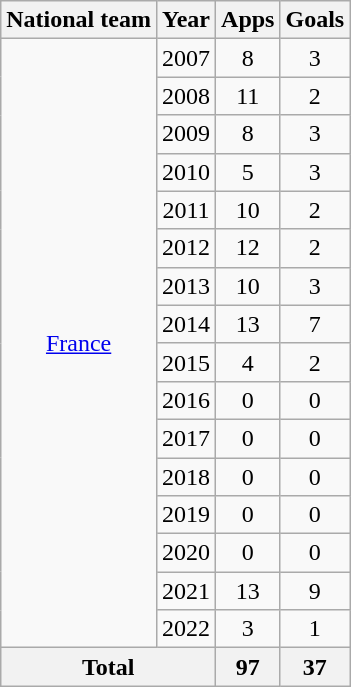<table class="wikitable" style="text-align: center;">
<tr>
<th>National team</th>
<th>Year</th>
<th>Apps</th>
<th>Goals</th>
</tr>
<tr>
<td rowspan="16"><a href='#'>France</a></td>
<td>2007</td>
<td>8</td>
<td>3</td>
</tr>
<tr>
<td>2008</td>
<td>11</td>
<td>2</td>
</tr>
<tr>
<td>2009</td>
<td>8</td>
<td>3</td>
</tr>
<tr>
<td>2010</td>
<td>5</td>
<td>3</td>
</tr>
<tr>
<td>2011</td>
<td>10</td>
<td>2</td>
</tr>
<tr>
<td>2012</td>
<td>12</td>
<td>2</td>
</tr>
<tr>
<td>2013</td>
<td>10</td>
<td>3</td>
</tr>
<tr>
<td>2014</td>
<td>13</td>
<td>7</td>
</tr>
<tr>
<td>2015</td>
<td>4</td>
<td>2</td>
</tr>
<tr>
<td>2016</td>
<td>0</td>
<td>0</td>
</tr>
<tr>
<td>2017</td>
<td>0</td>
<td>0</td>
</tr>
<tr>
<td>2018</td>
<td>0</td>
<td>0</td>
</tr>
<tr>
<td>2019</td>
<td>0</td>
<td>0</td>
</tr>
<tr>
<td>2020</td>
<td>0</td>
<td>0</td>
</tr>
<tr>
<td>2021</td>
<td>13</td>
<td>9</td>
</tr>
<tr>
<td>2022</td>
<td>3</td>
<td>1</td>
</tr>
<tr>
<th colspan="2">Total</th>
<th>97</th>
<th>37</th>
</tr>
</table>
